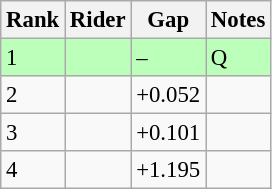<table class="wikitable" style="font-size:95%" style="text-align:center; width:35em;">
<tr>
<th>Rank</th>
<th>Rider</th>
<th>Gap</th>
<th>Notes</th>
</tr>
<tr bgcolor=bbffbb>
<td>1</td>
<td align=left></td>
<td>–</td>
<td>Q</td>
</tr>
<tr>
<td>2</td>
<td align=left></td>
<td>+0.052</td>
<td></td>
</tr>
<tr>
<td>3</td>
<td align=left></td>
<td>+0.101</td>
<td></td>
</tr>
<tr>
<td>4</td>
<td align=left></td>
<td>+1.195</td>
<td></td>
</tr>
</table>
